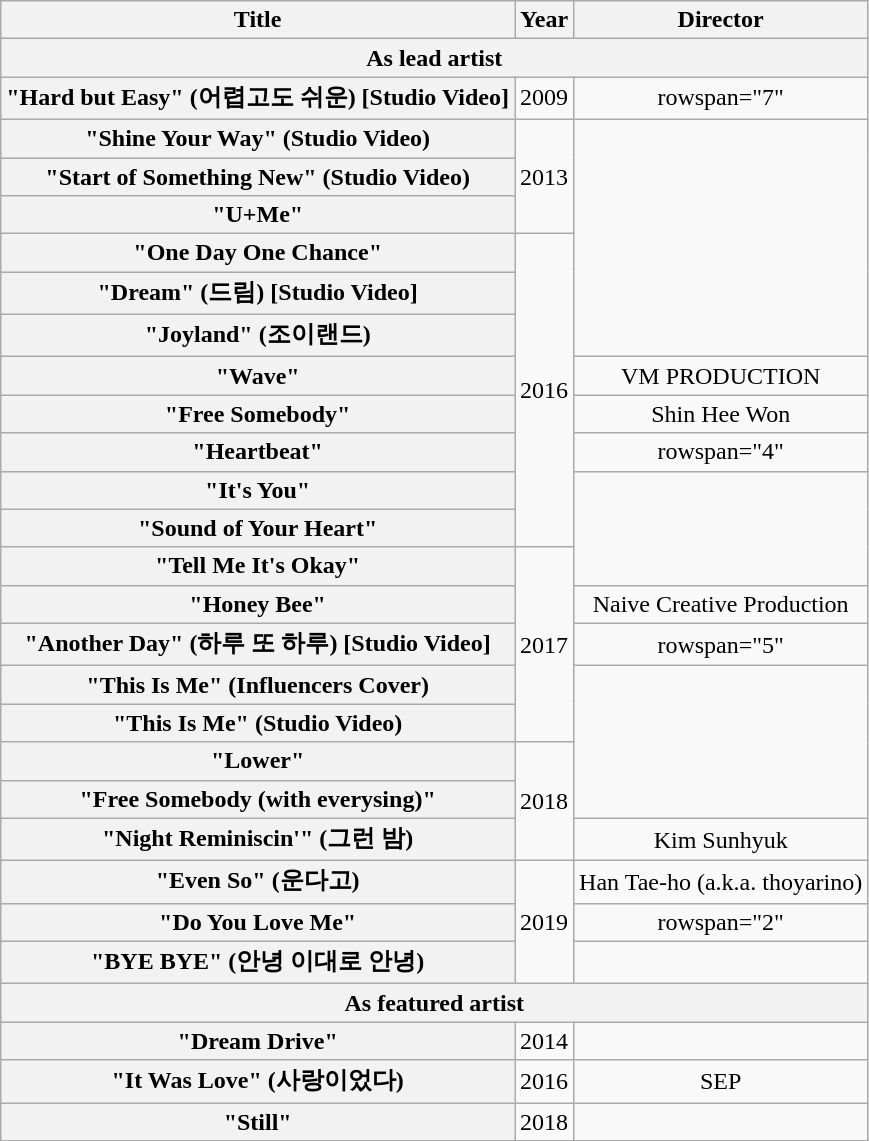<table class="wikitable plainrowheaders" style="text-align:center; table-layout:fixed; margin-right:0">
<tr>
<th>Title</th>
<th>Year</th>
<th>Director</th>
</tr>
<tr>
<th colspan=3>As lead artist</th>
</tr>
<tr>
<th scope=row>"Hard but Easy" (어렵고도 쉬운) [Studio Video]<br></th>
<td>2009</td>
<td>rowspan="7" </td>
</tr>
<tr>
<th scope=row>"Shine Your Way" (Studio Video)<br></th>
<td rowspan="3">2013</td>
</tr>
<tr>
<th scope=row>"Start of Something New" (Studio Video)<br></th>
</tr>
<tr>
<th scope=row>"U+Me"</th>
</tr>
<tr>
<th scope=row>"One Day One Chance"<br></th>
<td rowspan="8">2016</td>
</tr>
<tr>
<th scope=row>"Dream" (드림) [Studio Video]</th>
</tr>
<tr>
<th scope=row>"Joyland" (조이랜드)<br></th>
</tr>
<tr>
<th scope=row>"Wave"<br></th>
<td>VM PRODUCTION</td>
</tr>
<tr>
<th scope=row>"Free Somebody"</th>
<td>Shin Hee Won</td>
</tr>
<tr>
<th scope=row>"Heartbeat"<br></th>
<td>rowspan="4" </td>
</tr>
<tr>
<th scope=row>"It's You"<br></th>
</tr>
<tr>
<th scope=row>"Sound of Your Heart"<br></th>
</tr>
<tr>
<th scope=row>"Tell Me It's Okay"<br></th>
<td rowspan="5">2017</td>
</tr>
<tr>
<th scope=row>"Honey Bee"<br></th>
<td>Naive Creative Production</td>
</tr>
<tr>
<th scope=row>"Another Day" (하루 또 하루) [Studio Video]<br></th>
<td>rowspan="5" </td>
</tr>
<tr>
<th scope=row>"This Is Me" (Influencers Cover)<br></th>
</tr>
<tr>
<th scope=row>"This Is Me" (Studio Video)<br></th>
</tr>
<tr>
<th scope=row>"Lower"<br></th>
<td rowspan="3">2018</td>
</tr>
<tr>
<th scope=row>"Free Somebody (with everysing)"<br></th>
</tr>
<tr>
<th scope=row>"Night Reminiscin'" (그런 밤)<br></th>
<td>Kim Sunhyuk</td>
</tr>
<tr>
<th scope=row>"Even So" (운다고)</th>
<td rowspan="3">2019</td>
<td>Han Tae-ho (a.k.a. thoyarino)</td>
</tr>
<tr>
<th scope=row>"Do You Love Me"<br></th>
<td>rowspan="2" </td>
</tr>
<tr>
<th scope=row>"BYE BYE" (안녕 이대로 안녕)</th>
</tr>
<tr>
<th colspan=3>As featured artist</th>
</tr>
<tr>
<th scope=row>"Dream Drive"<br></th>
<td>2014</td>
<td></td>
</tr>
<tr>
<th scope=row>"It Was Love" (사랑이었다)<br></th>
<td>2016</td>
<td>SEP</td>
</tr>
<tr>
<th scope=row>"Still" <br></th>
<td>2018</td>
<td></td>
</tr>
<tr>
</tr>
</table>
